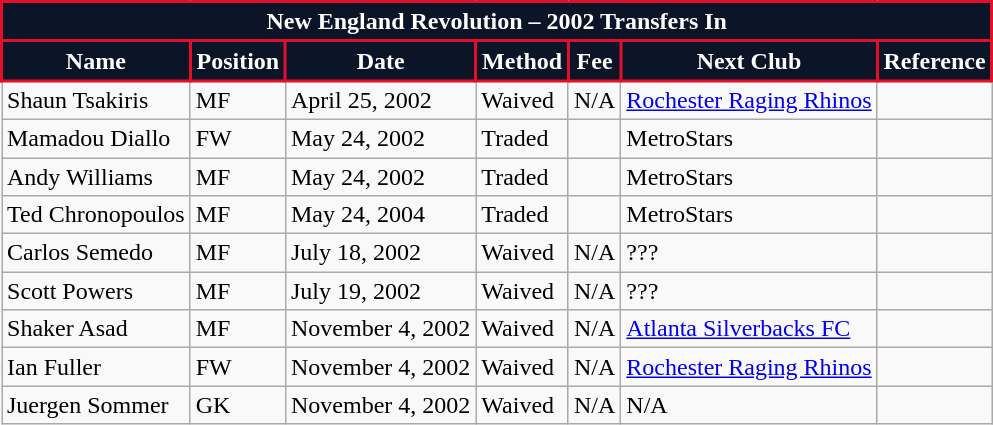<table class="wikitable">
<tr>
<th colspan="7" style="background:#0c1527; color:#fff; border:2px solid #e20e2a; text-align: center; font-weight:bold;">New England Revolution – 2002 Transfers In</th>
</tr>
<tr>
<th style="background:#0c1527; color:#fff; border:2px solid #e20e2a;" scope="col">Name</th>
<th style="background:#0c1527; color:#fff; border:2px solid #e20e2a;" scope="col">Position</th>
<th style="background:#0c1527; color:#fff; border:2px solid #e20e2a;" scope="col">Date</th>
<th style="background:#0c1527; color:#fff; border:2px solid #e20e2a;" scope="col">Method</th>
<th style="background:#0c1527; color:#fff; border:2px solid #e20e2a;" scope="col">Fee</th>
<th style="background:#0c1527; color:#fff; border:2px solid #e20e2a;" scope="col">Next Club</th>
<th style="background:#0c1527; color:#fff; border:2px solid #e20e2a;" scope="col">Reference</th>
</tr>
<tr>
<td>Shaun Tsakiris</td>
<td>MF</td>
<td>April 25, 2002</td>
<td>Waived</td>
<td>N/A</td>
<td><a href='#'>Rochester Raging Rhinos</a></td>
<td></td>
</tr>
<tr>
<td>Mamadou Diallo</td>
<td>FW</td>
<td>May 24, 2002</td>
<td>Traded</td>
<td></td>
<td>MetroStars</td>
<td></td>
</tr>
<tr>
<td>Andy Williams</td>
<td>MF</td>
<td>May 24, 2002</td>
<td>Traded</td>
<td></td>
<td>MetroStars</td>
<td></td>
</tr>
<tr>
<td>Ted Chronopoulos</td>
<td>MF</td>
<td>May 24, 2004</td>
<td>Traded</td>
<td></td>
<td>MetroStars</td>
<td></td>
</tr>
<tr>
<td>Carlos Semedo</td>
<td>MF</td>
<td>July 18, 2002</td>
<td>Waived</td>
<td>N/A</td>
<td>???</td>
<td></td>
</tr>
<tr>
<td>Scott Powers</td>
<td>MF</td>
<td>July 19, 2002</td>
<td>Waived</td>
<td>N/A</td>
<td>???</td>
<td></td>
</tr>
<tr>
<td>Shaker Asad</td>
<td>MF</td>
<td>November 4, 2002</td>
<td>Waived</td>
<td>N/A</td>
<td><a href='#'>Atlanta Silverbacks FC</a></td>
<td></td>
</tr>
<tr>
<td>Ian Fuller</td>
<td>FW</td>
<td>November 4, 2002</td>
<td>Waived</td>
<td>N/A</td>
<td><a href='#'>Rochester Raging Rhinos</a></td>
<td></td>
</tr>
<tr>
<td>Juergen Sommer</td>
<td>GK</td>
<td>November 4, 2002</td>
<td>Waived</td>
<td>N/A</td>
<td>N/A</td>
<td></td>
</tr>
</table>
